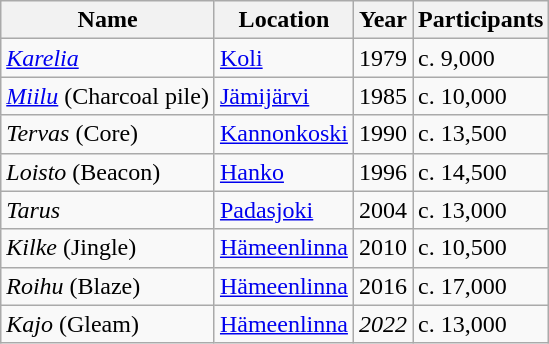<table class="wikitable">
<tr>
<th>Name</th>
<th>Location</th>
<th>Year</th>
<th>Participants</th>
</tr>
<tr>
<td><em><a href='#'>Karelia</a></em></td>
<td><a href='#'>Koli</a></td>
<td>1979</td>
<td>c. 9,000</td>
</tr>
<tr>
<td><em><a href='#'>Miilu</a></em> (Charcoal pile)</td>
<td><a href='#'>Jämijärvi</a></td>
<td>1985</td>
<td>c. 10,000</td>
</tr>
<tr>
<td><em>Tervas</em> (Core)</td>
<td><a href='#'>Kannonkoski</a></td>
<td>1990</td>
<td>c. 13,500</td>
</tr>
<tr>
<td><em>Loisto</em> (Beacon)</td>
<td><a href='#'>Hanko</a></td>
<td>1996</td>
<td>c. 14,500</td>
</tr>
<tr>
<td><em>Tarus</em></td>
<td><a href='#'>Padasjoki</a></td>
<td>2004</td>
<td>c. 13,000</td>
</tr>
<tr>
<td><em>Kilke</em> (Jingle)</td>
<td><a href='#'>Hämeenlinna</a></td>
<td>2010</td>
<td>c. 10,500</td>
</tr>
<tr>
<td><em>Roihu</em> (Blaze)</td>
<td><a href='#'>Hämeenlinna</a></td>
<td>2016</td>
<td>c. 17,000</td>
</tr>
<tr>
<td><em>Kajo</em> (Gleam)</td>
<td><a href='#'>Hämeenlinna</a></td>
<td><em>2022</em></td>
<td>c. 13,000</td>
</tr>
</table>
